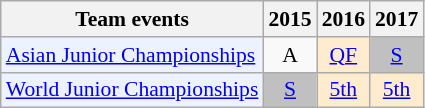<table style='font-size: 90%; text-align:center;' class='wikitable'>
<tr>
<th>Team events</th>
<th>2015</th>
<th>2016</th>
<th>2017</th>
</tr>
<tr>
<td bgcolor="#ECF2FF"; align="left"><a href='#'>Asian Junior Championships</a></td>
<td>A</td>
<td bgcolor=FFEBCD><a href='#'>QF</a></td>
<td bgcolor=silver><a href='#'>S</a></td>
</tr>
<tr>
<td bgcolor="#ECF2FF"; align="left"><a href='#'>World Junior Championships</a></td>
<td bgcolor=silver><a href='#'>S</a></td>
<td bgcolor=FFEBCD><a href='#'>5th</a></td>
<td bgcolor=FFEBCD><a href='#'>5th</a></td>
</tr>
</table>
